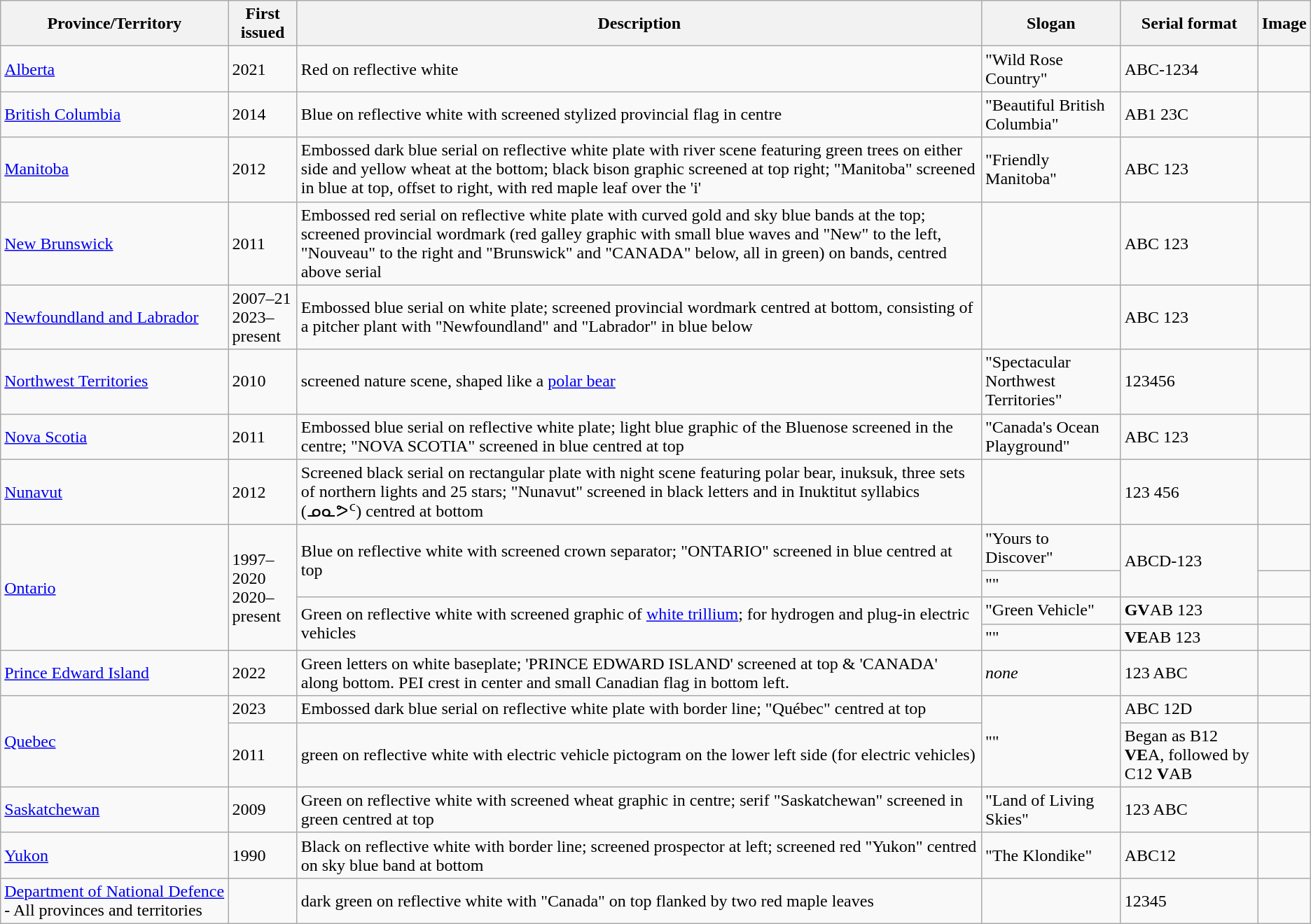<table class="wikitable">
<tr>
<th>Province/Territory</th>
<th>First issued</th>
<th>Description</th>
<th>Slogan</th>
<th>Serial format</th>
<th>Image</th>
</tr>
<tr>
<td><a href='#'>Alberta</a></td>
<td>2021</td>
<td>Red on reflective white</td>
<td>"Wild Rose Country"</td>
<td>ABC-1234</td>
<td></td>
</tr>
<tr>
<td><a href='#'>British Columbia</a></td>
<td>2014</td>
<td>Blue on reflective white with screened stylized provincial flag in centre</td>
<td>"Beautiful British Columbia"</td>
<td>AB1 23C</td>
<td></td>
</tr>
<tr>
<td><a href='#'>Manitoba</a></td>
<td>2012</td>
<td>Embossed dark blue serial on reflective white plate with river scene featuring green trees on either side and yellow wheat at the bottom; black bison graphic screened at top right; "Manitoba" screened in blue at top, offset to right, with red maple leaf over the 'i'</td>
<td>"Friendly Manitoba"</td>
<td>ABC 123</td>
<td></td>
</tr>
<tr>
<td><a href='#'>New Brunswick</a></td>
<td>2011</td>
<td>Embossed red serial on reflective white plate with curved gold and sky blue bands at the top; screened provincial wordmark (red galley graphic with small blue waves and "New" to the left, "Nouveau" to the right and "Brunswick" and "CANADA" below, all in green) on bands, centred above serial</td>
<td> </td>
<td>ABC 123</td>
<td></td>
</tr>
<tr>
<td><a href='#'>Newfoundland and Labrador</a></td>
<td>2007–21<br>2023–present</td>
<td>Embossed blue serial on white plate; screened provincial wordmark centred at bottom, consisting of a pitcher plant with "Newfoundland" and "Labrador" in blue below</td>
<td> </td>
<td>ABC 123</td>
<td></td>
</tr>
<tr>
<td><a href='#'>Northwest Territories</a></td>
<td>2010</td>
<td>screened nature scene, shaped like a <a href='#'>polar bear</a></td>
<td>"Spectacular Northwest Territories"</td>
<td>123456</td>
<td></td>
</tr>
<tr>
<td><a href='#'>Nova Scotia</a></td>
<td>2011</td>
<td>Embossed blue serial on reflective white plate; light blue graphic of the Bluenose screened in the centre; "NOVA SCOTIA" screened in blue centred at top</td>
<td>"Canada's Ocean Playground"</td>
<td>ABC 123</td>
<td></td>
</tr>
<tr>
<td><a href='#'>Nunavut</a></td>
<td>2012</td>
<td>Screened black serial on rectangular plate with night scene featuring polar bear, inuksuk, three sets of northern lights and 25 stars; "Nunavut" screened in black letters and in Inuktitut syllabics (ᓄᓇᕗᑦ) centred at bottom</td>
<td> </td>
<td>123 456</td>
<td></td>
</tr>
<tr>
<td rowspan="4"><a href='#'>Ontario</a></td>
<td rowspan="4">1997–2020 <br>2020–present</td>
<td rowspan="2">Blue on reflective white with screened crown separator; "ONTARIO" screened in blue centred at top</td>
<td>"Yours to Discover"</td>
<td rowspan="2">ABCD-123</td>
<td></td>
</tr>
<tr>
<td>""</td>
<td></td>
</tr>
<tr>
<td rowspan=2>Green on reflective white with screened graphic of <a href='#'>white trillium</a>; for hydrogen and plug-in electric vehicles</td>
<td>"Green Vehicle"</td>
<td><strong>GV</strong>AB 123</td>
<td></td>
</tr>
<tr>
<td>""</td>
<td><strong>VE</strong>AB 123</td>
<td></td>
</tr>
<tr>
<td><a href='#'>Prince Edward Island</a></td>
<td>2022</td>
<td>Green letters on white baseplate; 'PRINCE EDWARD ISLAND' screened at top & 'CANADA' along bottom. PEI crest in center and small Canadian flag in bottom left.</td>
<td><em>none</em></td>
<td>123 ABC</td>
<td></td>
</tr>
<tr>
<td rowspan="2"><a href='#'>Quebec</a></td>
<td>2023</td>
<td>Embossed dark blue serial on reflective white plate with border line; "Québec" centred at top</td>
<td rowspan="2">"" </td>
<td>ABC 12D</td>
<td></td>
</tr>
<tr>
<td>2011</td>
<td>green on reflective white with electric vehicle pictogram on the lower left side (for electric vehicles)</td>
<td>Began as B12 <strong>VE</strong>A,  followed by C12 <strong>V</strong>AB</td>
<td></td>
</tr>
<tr>
<td><a href='#'>Saskatchewan</a></td>
<td>2009</td>
<td>Green on reflective white with screened wheat graphic in centre; serif "Saskatchewan" screened in green centred at top</td>
<td>"Land of Living Skies"</td>
<td>123 ABC</td>
<td></td>
</tr>
<tr>
<td><a href='#'>Yukon</a></td>
<td>1990</td>
<td>Black on reflective white with border line; screened prospector at left; screened red "Yukon" centred on sky blue band at bottom</td>
<td>"The Klondike"</td>
<td>ABC12</td>
<td></td>
</tr>
<tr>
<td><a href='#'>Department of National Defence</a> - All provinces and territories</td>
<td></td>
<td>dark green on reflective white with "Canada" on top flanked by two red maple leaves</td>
<td></td>
<td>12345</td>
<td></td>
</tr>
</table>
